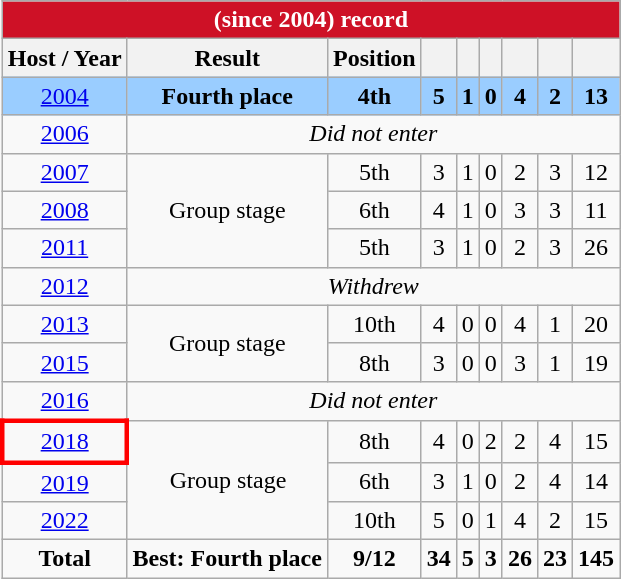<table class="wikitable" style="text-align: center;">
<tr>
<th style="background: #CE1126; color: #FFFFFF;" colspan=9><a href='#'></a> (since 2004) record</th>
</tr>
<tr>
<th>Host / Year</th>
<th>Result</th>
<th>Position</th>
<th></th>
<th></th>
<th></th>
<th></th>
<th></th>
<th></th>
</tr>
<tr style="background:#9acdff;">
<td> <a href='#'>2004</a></td>
<td><strong>Fourth place</strong></td>
<td><strong>4th</strong></td>
<td><strong>5</strong></td>
<td><strong>1</strong></td>
<td><strong>0</strong></td>
<td><strong>4</strong></td>
<td><strong>2</strong></td>
<td><strong>13</strong></td>
</tr>
<tr>
<td> <a href='#'>2006</a></td>
<td colspan=8><em>Did not enter</em></td>
</tr>
<tr>
<td> <a href='#'>2007</a></td>
<td rowspan="3">Group stage</td>
<td>5th</td>
<td>3</td>
<td>1</td>
<td>0</td>
<td>2</td>
<td>3</td>
<td>12</td>
</tr>
<tr>
<td> <a href='#'>2008</a></td>
<td>6th</td>
<td>4</td>
<td>1</td>
<td>0</td>
<td>3</td>
<td>3</td>
<td>11</td>
</tr>
<tr>
<td> <a href='#'>2011</a></td>
<td>5th</td>
<td>3</td>
<td>1</td>
<td>0</td>
<td>2</td>
<td>3</td>
<td>26</td>
</tr>
<tr>
<td> <a href='#'>2012</a></td>
<td colspan=8><em>Withdrew</em></td>
</tr>
<tr>
<td> <a href='#'>2013</a></td>
<td rowspan="2">Group stage</td>
<td>10th</td>
<td>4</td>
<td>0</td>
<td>0</td>
<td>4</td>
<td>1</td>
<td>20</td>
</tr>
<tr>
<td> <a href='#'>2015</a></td>
<td>8th</td>
<td>3</td>
<td>0</td>
<td>0</td>
<td>3</td>
<td>1</td>
<td>19</td>
</tr>
<tr>
<td> <a href='#'>2016</a></td>
<td colspan=8><em>Did not enter</em></td>
</tr>
<tr>
<td style="border:3px solid red"> <a href='#'>2018</a></td>
<td rowspan="3">Group stage</td>
<td>8th</td>
<td>4</td>
<td>0</td>
<td>2</td>
<td>2</td>
<td>4</td>
<td>15</td>
</tr>
<tr>
<td> <a href='#'>2019</a></td>
<td>6th</td>
<td>3</td>
<td>1</td>
<td>0</td>
<td>2</td>
<td>4</td>
<td>14</td>
</tr>
<tr>
<td> <a href='#'>2022</a></td>
<td>10th</td>
<td>5</td>
<td>0</td>
<td>1</td>
<td>4</td>
<td>2</td>
<td>15</td>
</tr>
<tr>
<td><strong>Total</strong></td>
<td><strong>Best: Fourth place</strong></td>
<td><strong>9/12</strong></td>
<td><strong>34</strong></td>
<td><strong>5</strong></td>
<td><strong>3</strong></td>
<td><strong>26</strong></td>
<td><strong>23</strong></td>
<td><strong>145</strong></td>
</tr>
</table>
